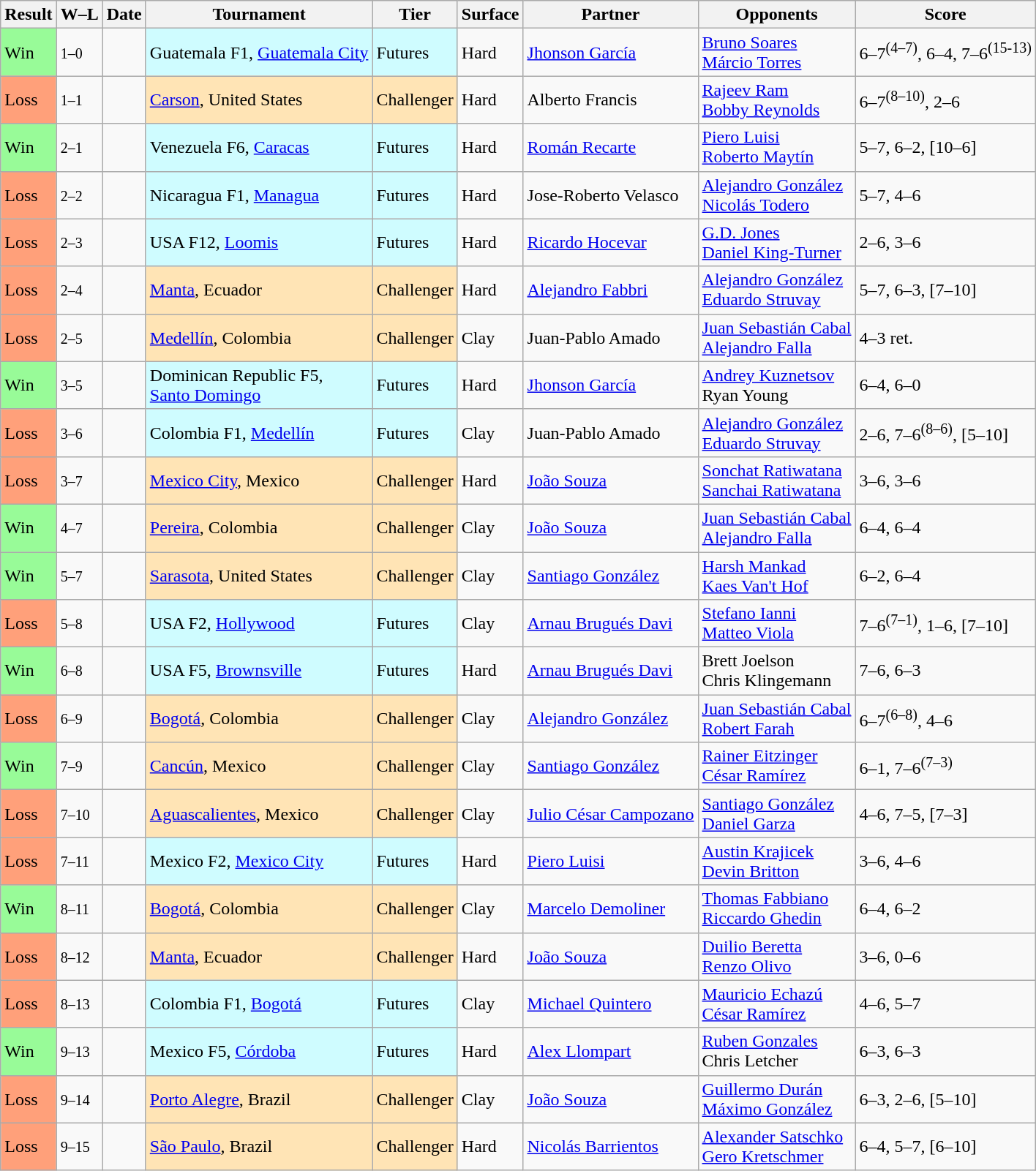<table class="sortable wikitable">
<tr>
<th>Result</th>
<th class=unsortable>W–L</th>
<th>Date</th>
<th>Tournament</th>
<th>Tier</th>
<th>Surface</th>
<th>Partner</th>
<th>Opponents</th>
<th class=unsortable>Score</th>
</tr>
<tr>
<td bgcolor=98FB98>Win</td>
<td><small>1–0</small></td>
<td></td>
<td style=background:#cffcff>Guatemala F1, <a href='#'>Guatemala City</a></td>
<td style=background:#cffcff>Futures</td>
<td>Hard</td>
<td> <a href='#'>Jhonson García</a></td>
<td> <a href='#'>Bruno Soares</a> <br>  <a href='#'>Márcio Torres</a></td>
<td>6–7<sup>(4–7)</sup>, 6–4, 7–6<sup>(15-13)</sup></td>
</tr>
<tr>
<td bgcolor=FFA07A>Loss</td>
<td><small>1–1</small></td>
<td></td>
<td style="background:moccasin;"><a href='#'>Carson</a>, United States</td>
<td style="background:moccasin;">Challenger</td>
<td>Hard</td>
<td> Alberto Francis</td>
<td> <a href='#'>Rajeev Ram</a> <br>  <a href='#'>Bobby Reynolds</a></td>
<td>6–7<sup>(8–10)</sup>, 2–6</td>
</tr>
<tr>
<td bgcolor=98FB98>Win</td>
<td><small>2–1</small></td>
<td></td>
<td style=background:#cffcff>Venezuela F6, <a href='#'>Caracas</a></td>
<td style=background:#cffcff>Futures</td>
<td>Hard</td>
<td> <a href='#'>Román Recarte</a></td>
<td> <a href='#'>Piero Luisi</a> <br>  <a href='#'>Roberto Maytín</a></td>
<td>5–7, 6–2, [10–6]</td>
</tr>
<tr>
<td bgcolor=FFA07A>Loss</td>
<td><small>2–2</small></td>
<td></td>
<td style=background:#cffcff>Nicaragua F1, <a href='#'>Managua</a></td>
<td style=background:#cffcff>Futures</td>
<td>Hard</td>
<td> Jose-Roberto Velasco</td>
<td> <a href='#'>Alejandro González</a> <br>  <a href='#'>Nicolás Todero</a></td>
<td>5–7, 4–6</td>
</tr>
<tr>
<td bgcolor=FFA07A>Loss</td>
<td><small>2–3</small></td>
<td></td>
<td style=background:#cffcff>USA F12, <a href='#'>Loomis</a></td>
<td style=background:#cffcff>Futures</td>
<td>Hard</td>
<td> <a href='#'>Ricardo Hocevar</a></td>
<td> <a href='#'>G.D. Jones</a> <br>  <a href='#'>Daniel King-Turner</a></td>
<td>2–6, 3–6</td>
</tr>
<tr>
<td bgcolor=FFA07A>Loss</td>
<td><small>2–4</small></td>
<td></td>
<td style="background:moccasin;"><a href='#'>Manta</a>, Ecuador</td>
<td style="background:moccasin;">Challenger</td>
<td>Hard</td>
<td> <a href='#'>Alejandro Fabbri</a></td>
<td> <a href='#'>Alejandro González</a> <br>  <a href='#'>Eduardo Struvay</a></td>
<td>5–7, 6–3, [7–10]</td>
</tr>
<tr>
<td bgcolor=FFA07A>Loss</td>
<td><small>2–5</small></td>
<td></td>
<td style="background:moccasin;"><a href='#'>Medellín</a>, Colombia</td>
<td style="background:moccasin;">Challenger</td>
<td>Clay</td>
<td> Juan-Pablo Amado</td>
<td> <a href='#'>Juan Sebastián Cabal</a> <br>  <a href='#'>Alejandro Falla</a></td>
<td>4–3 ret.</td>
</tr>
<tr>
<td bgcolor=98FB98>Win</td>
<td><small>3–5</small></td>
<td></td>
<td style=background:#cffcff>Dominican Republic F5, <br> <a href='#'>Santo Domingo</a></td>
<td style=background:#cffcff>Futures</td>
<td>Hard</td>
<td> <a href='#'>Jhonson García</a></td>
<td> <a href='#'>Andrey Kuznetsov</a> <br>  Ryan Young</td>
<td>6–4, 6–0</td>
</tr>
<tr>
<td bgcolor=FFA07A>Loss</td>
<td><small>3–6</small></td>
<td></td>
<td style=background:#cffcff>Colombia F1, <a href='#'>Medellín</a></td>
<td style=background:#cffcff>Futures</td>
<td>Clay</td>
<td> Juan-Pablo Amado</td>
<td> <a href='#'>Alejandro González</a> <br>  <a href='#'>Eduardo Struvay</a></td>
<td>2–6, 7–6<sup>(8–6)</sup>, [5–10]</td>
</tr>
<tr>
<td bgcolor=FFA07A>Loss</td>
<td><small>3–7</small></td>
<td></td>
<td style="background:moccasin;"><a href='#'>Mexico City</a>, Mexico</td>
<td style="background:moccasin;">Challenger</td>
<td>Hard</td>
<td> <a href='#'>João Souza</a></td>
<td> <a href='#'>Sonchat Ratiwatana</a> <br>  <a href='#'>Sanchai Ratiwatana</a></td>
<td>3–6, 3–6</td>
</tr>
<tr>
<td bgcolor=98FB98>Win</td>
<td><small>4–7</small></td>
<td></td>
<td style="background:moccasin;"><a href='#'>Pereira</a>, Colombia</td>
<td style="background:moccasin;">Challenger</td>
<td>Clay</td>
<td> <a href='#'>João Souza</a></td>
<td> <a href='#'>Juan Sebastián Cabal</a> <br>  <a href='#'>Alejandro Falla</a></td>
<td>6–4, 6–4</td>
</tr>
<tr>
<td bgcolor=98FB98>Win</td>
<td><small>5–7</small></td>
<td></td>
<td style="background:moccasin;"><a href='#'>Sarasota</a>, United States</td>
<td style="background:moccasin;">Challenger</td>
<td>Clay</td>
<td> <a href='#'>Santiago González</a></td>
<td> <a href='#'>Harsh Mankad</a> <br>  <a href='#'>Kaes Van't Hof</a></td>
<td>6–2, 6–4</td>
</tr>
<tr>
<td bgcolor=FFA07A>Loss</td>
<td><small>5–8</small></td>
<td></td>
<td style=background:#cffcff>USA F2, <a href='#'>Hollywood</a></td>
<td style=background:#cffcff>Futures</td>
<td>Clay</td>
<td> <a href='#'>Arnau Brugués Davi</a></td>
<td> <a href='#'>Stefano Ianni</a> <br>  <a href='#'>Matteo Viola</a></td>
<td>7–6<sup>(7–1)</sup>, 1–6, [7–10]</td>
</tr>
<tr>
<td bgcolor=98FB98>Win</td>
<td><small>6–8</small></td>
<td></td>
<td style=background:#cffcff>USA F5, <a href='#'>Brownsville</a></td>
<td style=background:#cffcff>Futures</td>
<td>Hard</td>
<td> <a href='#'>Arnau Brugués Davi</a></td>
<td> Brett Joelson <br>  Chris Klingemann</td>
<td>7–6, 6–3</td>
</tr>
<tr>
<td bgcolor=FFA07A>Loss</td>
<td><small>6–9</small></td>
<td></td>
<td style="background:moccasin;"><a href='#'>Bogotá</a>, Colombia</td>
<td style="background:moccasin;">Challenger</td>
<td>Clay</td>
<td> <a href='#'>Alejandro González</a></td>
<td> <a href='#'>Juan Sebastián Cabal</a> <br>  <a href='#'>Robert Farah</a></td>
<td>6–7<sup>(6–8)</sup>, 4–6</td>
</tr>
<tr>
<td bgcolor=98FB98>Win</td>
<td><small>7–9</small></td>
<td></td>
<td style="background:moccasin;"><a href='#'>Cancún</a>, Mexico</td>
<td style="background:moccasin;">Challenger</td>
<td>Clay</td>
<td> <a href='#'>Santiago González</a></td>
<td> <a href='#'>Rainer Eitzinger</a> <br>  <a href='#'>César Ramírez</a></td>
<td>6–1, 7–6<sup>(7–3)</sup></td>
</tr>
<tr>
<td bgcolor=FFA07A>Loss</td>
<td><small>7–10</small></td>
<td></td>
<td style="background:moccasin;"><a href='#'>Aguascalientes</a>, Mexico</td>
<td style="background:moccasin;">Challenger</td>
<td>Clay</td>
<td> <a href='#'>Julio César Campozano</a></td>
<td> <a href='#'>Santiago González</a> <br>  <a href='#'>Daniel Garza</a></td>
<td>4–6, 7–5, [7–3]</td>
</tr>
<tr>
<td bgcolor=FFA07A>Loss</td>
<td><small>7–11</small></td>
<td></td>
<td style=background:#cffcff>Mexico F2, <a href='#'>Mexico City</a></td>
<td style=background:#cffcff>Futures</td>
<td>Hard</td>
<td> <a href='#'>Piero Luisi</a></td>
<td> <a href='#'>Austin Krajicek</a> <br>  <a href='#'>Devin Britton</a></td>
<td>3–6, 4–6</td>
</tr>
<tr>
<td bgcolor=98FB98>Win</td>
<td><small>8–11</small></td>
<td></td>
<td style="background:moccasin;"><a href='#'>Bogotá</a>, Colombia</td>
<td style="background:moccasin;">Challenger</td>
<td>Clay</td>
<td> <a href='#'>Marcelo Demoliner</a></td>
<td> <a href='#'>Thomas Fabbiano</a> <br>  <a href='#'>Riccardo Ghedin</a></td>
<td>6–4, 6–2</td>
</tr>
<tr>
<td bgcolor=FFA07A>Loss</td>
<td><small>8–12</small></td>
<td></td>
<td style="background:moccasin;"><a href='#'>Manta</a>, Ecuador</td>
<td style="background:moccasin;">Challenger</td>
<td>Hard</td>
<td> <a href='#'>João Souza</a></td>
<td> <a href='#'>Duilio Beretta</a> <br>  <a href='#'>Renzo Olivo</a></td>
<td>3–6, 0–6</td>
</tr>
<tr>
<td bgcolor=FFA07A>Loss</td>
<td><small>8–13</small></td>
<td></td>
<td style=background:#cffcff>Colombia F1, <a href='#'>Bogotá</a></td>
<td style=background:#cffcff>Futures</td>
<td>Clay</td>
<td> <a href='#'>Michael Quintero</a></td>
<td> <a href='#'>Mauricio Echazú</a> <br>  <a href='#'>César Ramírez</a></td>
<td>4–6, 5–7</td>
</tr>
<tr>
<td bgcolor=98FB98>Win</td>
<td><small>9–13</small></td>
<td></td>
<td style=background:#cffcff>Mexico F5, <a href='#'>Córdoba</a></td>
<td style=background:#cffcff>Futures</td>
<td>Hard</td>
<td> <a href='#'>Alex Llompart</a></td>
<td> <a href='#'>Ruben Gonzales</a> <br>  Chris Letcher</td>
<td>6–3, 6–3</td>
</tr>
<tr>
<td bgcolor=FFA07A>Loss</td>
<td><small>9–14</small></td>
<td></td>
<td style="background:moccasin;"><a href='#'>Porto Alegre</a>, Brazil</td>
<td style="background:moccasin;">Challenger</td>
<td>Clay</td>
<td> <a href='#'>João Souza</a></td>
<td> <a href='#'>Guillermo Durán</a> <br>  <a href='#'>Máximo González</a></td>
<td>6–3, 2–6, [5–10]</td>
</tr>
<tr>
<td bgcolor=FFA07A>Loss</td>
<td><small>9–15</small></td>
<td></td>
<td style="background:moccasin;"><a href='#'>São Paulo</a>, Brazil</td>
<td style="background:moccasin;">Challenger</td>
<td>Hard</td>
<td> <a href='#'>Nicolás Barrientos</a></td>
<td> <a href='#'>Alexander Satschko</a> <br>  <a href='#'>Gero Kretschmer</a></td>
<td>6–4, 5–7, [6–10]</td>
</tr>
</table>
